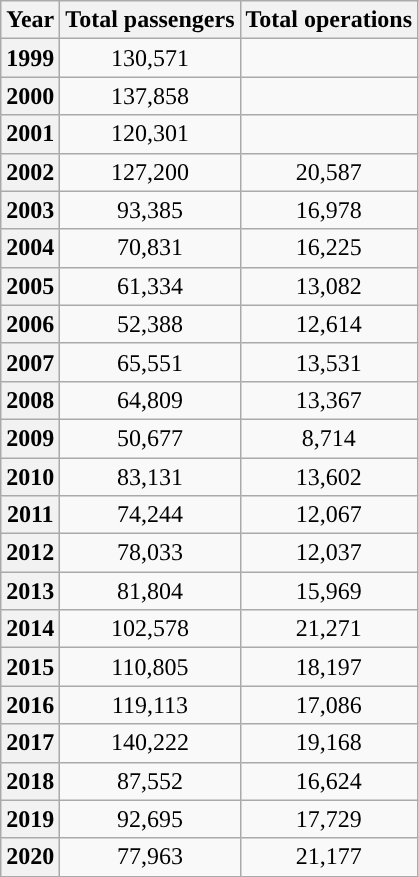<table class="wikitable" style="text-align: center;">
<tr>
<th>Year</th>
<th>Total passengers</th>
<th>Total operations</th>
</tr>
<tr>
<th>1999</th>
<td>130,571</td>
<td> </td>
</tr>
<tr>
<th>2000</th>
<td>137,858</td>
<td> </td>
</tr>
<tr>
<th>2001</th>
<td>120,301</td>
<td> </td>
</tr>
<tr>
<th>2002</th>
<td>127,200</td>
<td>20,587</td>
</tr>
<tr>
<th>2003</th>
<td>93,385</td>
<td>16,978</td>
</tr>
<tr>
<th>2004</th>
<td>70,831</td>
<td>16,225</td>
</tr>
<tr>
<th>2005</th>
<td>61,334</td>
<td>13,082</td>
</tr>
<tr>
<th>2006</th>
<td>52,388</td>
<td>12,614</td>
</tr>
<tr>
<th>2007</th>
<td>65,551</td>
<td>13,531</td>
</tr>
<tr>
<th>2008</th>
<td>64,809</td>
<td>13,367</td>
</tr>
<tr>
<th>2009</th>
<td>50,677</td>
<td>8,714</td>
</tr>
<tr>
<th>2010</th>
<td>83,131</td>
<td>13,602</td>
</tr>
<tr>
<th>2011</th>
<td>74,244</td>
<td>12,067</td>
</tr>
<tr>
<th>2012</th>
<td>78,033</td>
<td>12,037</td>
</tr>
<tr>
<th>2013</th>
<td>81,804</td>
<td>15,969</td>
</tr>
<tr>
<th>2014</th>
<td>102,578</td>
<td>21,271</td>
</tr>
<tr>
<th>2015</th>
<td>110,805</td>
<td>18,197</td>
</tr>
<tr>
<th>2016</th>
<td>119,113</td>
<td>17,086</td>
</tr>
<tr>
<th>2017</th>
<td>140,222</td>
<td>19,168</td>
</tr>
<tr>
<th>2018</th>
<td>87,552</td>
<td>16,624</td>
</tr>
<tr>
<th>2019</th>
<td>92,695</td>
<td>17,729</td>
</tr>
<tr>
<th>2020</th>
<td>77,963</td>
<td>21,177</td>
</tr>
</table>
